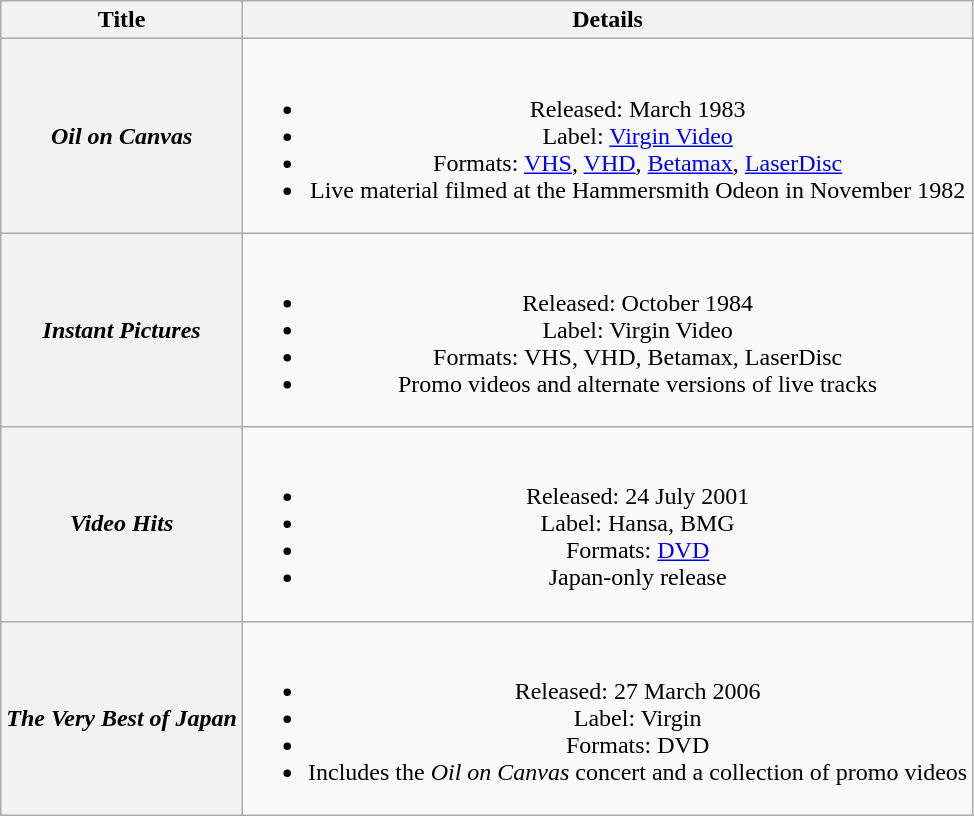<table class="wikitable plainrowheaders" style="text-align:center;">
<tr>
<th scope="col">Title</th>
<th scope="col">Details</th>
</tr>
<tr>
<th scope="row"><em>Oil on Canvas</em></th>
<td><br><ul><li>Released: March 1983</li><li>Label: <a href='#'>Virgin Video</a></li><li>Formats: <a href='#'>VHS</a>, <a href='#'>VHD</a>, <a href='#'>Betamax</a>, <a href='#'>LaserDisc</a></li><li>Live material filmed at the Hammersmith Odeon in November 1982</li></ul></td>
</tr>
<tr>
<th scope="row"><em>Instant Pictures</em></th>
<td><br><ul><li>Released: October 1984</li><li>Label: Virgin Video</li><li>Formats: VHS, VHD, Betamax, LaserDisc</li><li>Promo videos and alternate versions of live tracks</li></ul></td>
</tr>
<tr>
<th scope="row"><em>Video Hits</em></th>
<td><br><ul><li>Released: 24 July 2001</li><li>Label: Hansa, BMG</li><li>Formats: <a href='#'>DVD</a></li><li>Japan-only release</li></ul></td>
</tr>
<tr>
<th scope="row"><em>The Very Best of Japan</em></th>
<td><br><ul><li>Released: 27 March 2006</li><li>Label: Virgin</li><li>Formats: DVD</li><li>Includes the <em>Oil on Canvas</em> concert and a collection of promo videos</li></ul></td>
</tr>
</table>
